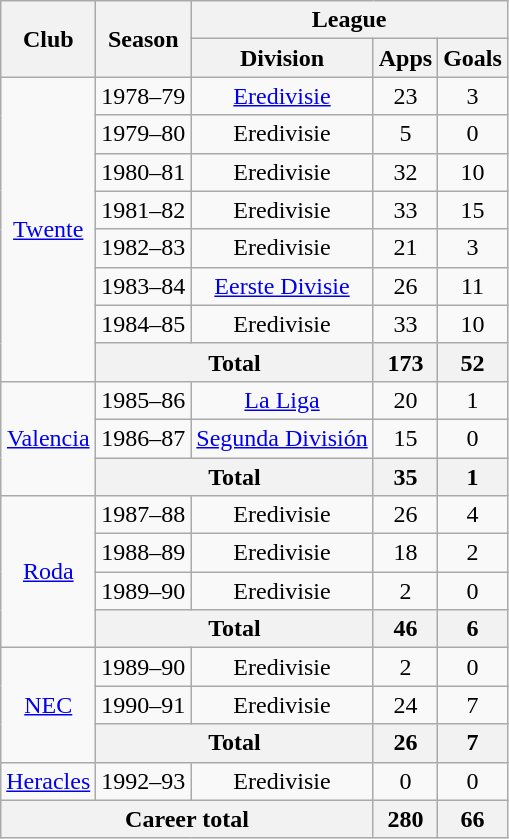<table class="wikitable" style="text-align:center">
<tr>
<th rowspan="2">Club</th>
<th rowspan="2">Season</th>
<th colspan="3">League</th>
</tr>
<tr>
<th>Division</th>
<th>Apps</th>
<th>Goals</th>
</tr>
<tr>
<td rowspan="8"><a href='#'>Twente</a></td>
<td>1978–79</td>
<td><a href='#'>Eredivisie</a></td>
<td>23</td>
<td>3</td>
</tr>
<tr>
<td>1979–80</td>
<td>Eredivisie</td>
<td>5</td>
<td>0</td>
</tr>
<tr>
<td>1980–81</td>
<td>Eredivisie</td>
<td>32</td>
<td>10</td>
</tr>
<tr>
<td>1981–82</td>
<td>Eredivisie</td>
<td>33</td>
<td>15</td>
</tr>
<tr>
<td>1982–83</td>
<td>Eredivisie</td>
<td>21</td>
<td>3</td>
</tr>
<tr>
<td>1983–84</td>
<td><a href='#'>Eerste Divisie</a></td>
<td>26</td>
<td>11</td>
</tr>
<tr>
<td>1984–85</td>
<td>Eredivisie</td>
<td>33</td>
<td>10</td>
</tr>
<tr>
<th colspan="2">Total</th>
<th>173</th>
<th>52</th>
</tr>
<tr>
<td rowspan="3"><a href='#'>Valencia</a></td>
<td>1985–86</td>
<td><a href='#'>La Liga</a></td>
<td>20</td>
<td>1</td>
</tr>
<tr>
<td>1986–87</td>
<td><a href='#'>Segunda División</a></td>
<td>15</td>
<td>0</td>
</tr>
<tr>
<th colspan="2">Total</th>
<th>35</th>
<th>1</th>
</tr>
<tr>
<td rowspan="4"><a href='#'>Roda</a></td>
<td>1987–88</td>
<td>Eredivisie</td>
<td>26</td>
<td>4</td>
</tr>
<tr>
<td>1988–89</td>
<td>Eredivisie</td>
<td>18</td>
<td>2</td>
</tr>
<tr>
<td>1989–90</td>
<td>Eredivisie</td>
<td>2</td>
<td>0</td>
</tr>
<tr>
<th colspan="2">Total</th>
<th>46</th>
<th>6</th>
</tr>
<tr>
<td rowspan="3"><a href='#'>NEC</a></td>
<td>1989–90</td>
<td>Eredivisie</td>
<td>2</td>
<td>0</td>
</tr>
<tr>
<td>1990–91</td>
<td>Eredivisie</td>
<td>24</td>
<td>7</td>
</tr>
<tr>
<th colspan="2">Total</th>
<th>26</th>
<th>7</th>
</tr>
<tr>
<td><a href='#'>Heracles</a></td>
<td>1992–93</td>
<td>Eredivisie</td>
<td>0</td>
<td>0</td>
</tr>
<tr>
<th colspan="3">Career total</th>
<th>280</th>
<th>66</th>
</tr>
</table>
